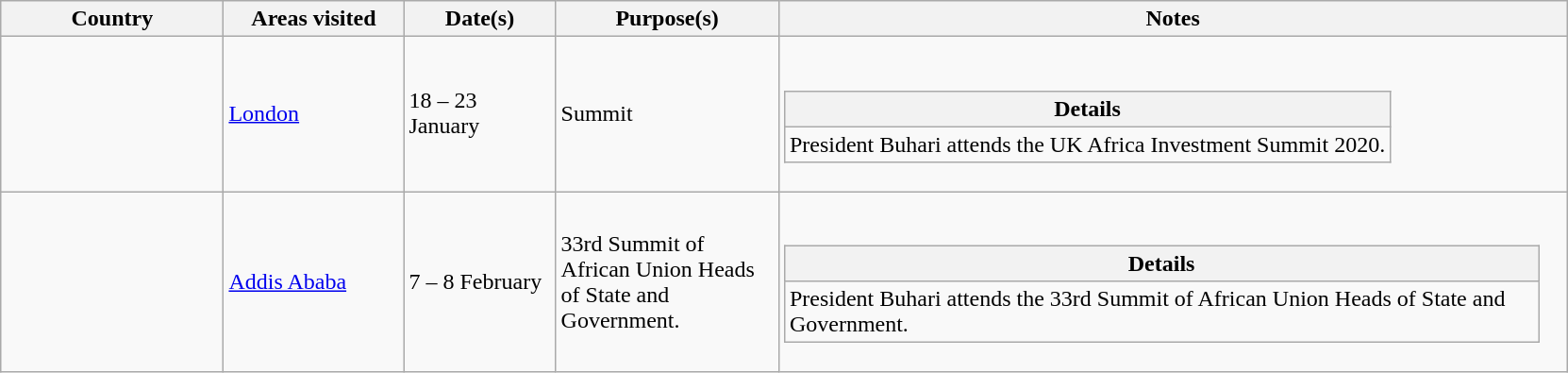<table class="wikitable outercollapse sortable" style="margin: 1em auto 1em auto">
<tr>
<th width=150>Country</th>
<th width=120>Areas visited</th>
<th width=100>Date(s)</th>
<th width=150>Purpose(s)</th>
<th width=550>Notes</th>
</tr>
<tr>
<td></td>
<td><a href='#'>London</a></td>
<td>18 – 23 January</td>
<td>Summit</td>
<td><br><table class="wikitable collapsible innercollapse">
<tr>
<th>Details</th>
</tr>
<tr>
<td>President Buhari attends the UK Africa Investment Summit 2020.</td>
</tr>
</table>
</td>
</tr>
<tr>
<td></td>
<td><a href='#'>Addis Ababa</a></td>
<td>7 – 8 February</td>
<td>33rd Summit of African Union Heads of State and Government.</td>
<td><br><table class="wikitable collapsible innercollapse">
<tr>
<th>Details</th>
</tr>
<tr>
<td>President Buhari attends the 33rd Summit of African Union Heads of State and Government.</td>
</tr>
</table>
</td>
</tr>
</table>
